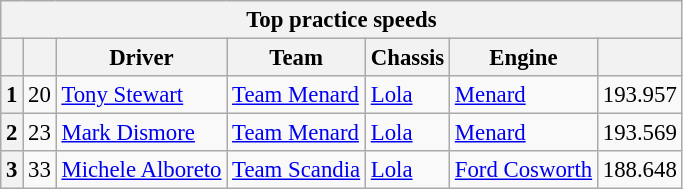<table class="wikitable" style="font-size:95%;">
<tr>
<th colspan=7>Top practice speeds</th>
</tr>
<tr>
<th></th>
<th></th>
<th>Driver</th>
<th>Team</th>
<th>Chassis</th>
<th>Engine</th>
<th></th>
</tr>
<tr>
<th>1</th>
<td style="text-align:center;">20</td>
<td> <a href='#'>Tony Stewart</a> <strong></strong></td>
<td><a href='#'>Team Menard</a></td>
<td><a href='#'>Lola</a></td>
<td><a href='#'>Menard</a></td>
<td>193.957</td>
</tr>
<tr>
<th>2</th>
<td style="text-align:center;">23</td>
<td> <a href='#'>Mark Dismore</a> <strong></strong></td>
<td><a href='#'>Team Menard</a></td>
<td><a href='#'>Lola</a></td>
<td><a href='#'>Menard</a></td>
<td>193.569</td>
</tr>
<tr>
<th>3</th>
<td style="text-align:center;">33</td>
<td> <a href='#'>Michele Alboreto</a> <strong></strong></td>
<td><a href='#'>Team Scandia</a></td>
<td><a href='#'>Lola</a></td>
<td><a href='#'>Ford Cosworth</a></td>
<td>188.648</td>
</tr>
</table>
